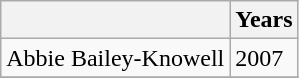<table class="wikitable collapsible">
<tr>
<th></th>
<th>Years</th>
</tr>
<tr>
<td>Abbie Bailey-Knowell</td>
<td>2007</td>
</tr>
<tr>
</tr>
</table>
